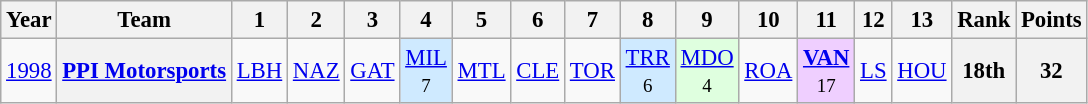<table class="wikitable" style="text-align:center; font-size:95%">
<tr>
<th>Year</th>
<th>Team</th>
<th>1</th>
<th>2</th>
<th>3</th>
<th>4</th>
<th>5</th>
<th>6</th>
<th>7</th>
<th>8</th>
<th>9</th>
<th>10</th>
<th>11</th>
<th>12</th>
<th>13</th>
<th>Rank</th>
<th>Points</th>
</tr>
<tr>
<td><a href='#'>1998</a></td>
<th><a href='#'>PPI Motorsports</a></th>
<td><a href='#'>LBH</a></td>
<td><a href='#'>NAZ</a></td>
<td><a href='#'>GAT</a></td>
<td style="background:#CFEAFF;"><a href='#'>MIL</a><br><small>7</small></td>
<td><a href='#'>MTL</a></td>
<td><a href='#'>CLE</a></td>
<td><a href='#'>TOR</a></td>
<td style="background:#CFEAFF;"><a href='#'>TRR</a><br><small>6</small></td>
<td style="background:#DFFFDF;"><a href='#'>MDO</a><br><small>4</small></td>
<td><a href='#'>ROA</a></td>
<td style="background:#EFCFFF;"><strong><a href='#'>VAN</a></strong><br><small>17</small></td>
<td><a href='#'>LS</a></td>
<td><a href='#'>HOU</a></td>
<th>18th</th>
<th>32</th>
</tr>
</table>
